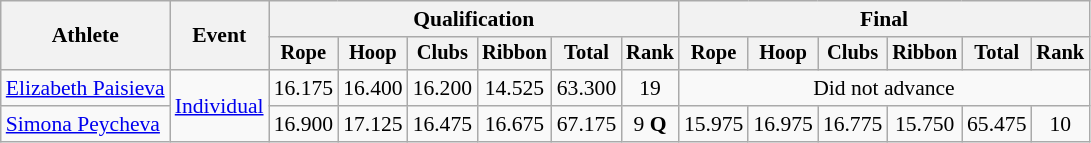<table class="wikitable" style="font-size:90%">
<tr>
<th rowspan="2">Athlete</th>
<th rowspan="2">Event</th>
<th colspan="6">Qualification</th>
<th colspan="6">Final</th>
</tr>
<tr style="font-size:95%">
<th>Rope</th>
<th>Hoop</th>
<th>Clubs</th>
<th>Ribbon</th>
<th>Total</th>
<th>Rank</th>
<th>Rope</th>
<th>Hoop</th>
<th>Clubs</th>
<th>Ribbon</th>
<th>Total</th>
<th>Rank</th>
</tr>
<tr align=center>
<td align=left><a href='#'>Elizabeth Paisieva</a></td>
<td align=left rowspan=2><a href='#'>Individual</a></td>
<td>16.175</td>
<td>16.400</td>
<td>16.200</td>
<td>14.525</td>
<td>63.300</td>
<td>19</td>
<td colspan=6>Did not advance</td>
</tr>
<tr align=center>
<td align=left><a href='#'>Simona Peycheva</a></td>
<td>16.900</td>
<td>17.125</td>
<td>16.475</td>
<td>16.675</td>
<td>67.175</td>
<td>9 <strong>Q</strong></td>
<td>15.975</td>
<td>16.975</td>
<td>16.775</td>
<td>15.750</td>
<td>65.475</td>
<td>10</td>
</tr>
</table>
